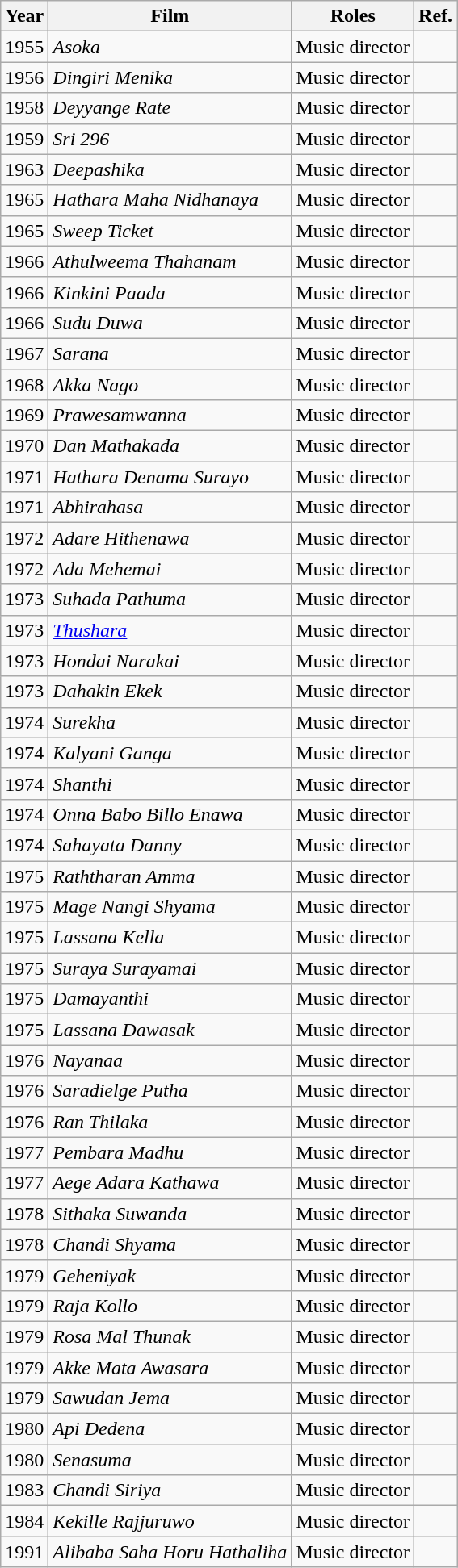<table class="wikitable">
<tr>
<th>Year</th>
<th>Film</th>
<th>Roles</th>
<th>Ref.</th>
</tr>
<tr>
<td>1955</td>
<td><em>Asoka</em></td>
<td>Music director</td>
<td></td>
</tr>
<tr>
<td>1956</td>
<td><em>Dingiri Menika</em></td>
<td>Music director</td>
<td></td>
</tr>
<tr>
<td>1958</td>
<td><em>Deyyange Rate</em></td>
<td>Music director</td>
<td></td>
</tr>
<tr>
<td>1959</td>
<td><em>Sri 296</em></td>
<td>Music director</td>
<td></td>
</tr>
<tr>
<td>1963</td>
<td><em>Deepashika</em></td>
<td>Music director</td>
<td></td>
</tr>
<tr>
<td>1965</td>
<td><em>Hathara Maha Nidhanaya</em></td>
<td>Music director</td>
<td></td>
</tr>
<tr>
<td>1965</td>
<td><em>Sweep Ticket</em></td>
<td>Music director</td>
<td></td>
</tr>
<tr>
<td>1966</td>
<td><em>Athulweema Thahanam</em></td>
<td>Music director</td>
<td></td>
</tr>
<tr>
<td>1966</td>
<td><em>Kinkini Paada</em></td>
<td>Music director</td>
<td></td>
</tr>
<tr>
<td>1966</td>
<td><em>Sudu Duwa</em></td>
<td>Music director</td>
<td></td>
</tr>
<tr>
<td>1967</td>
<td><em>Sarana</em></td>
<td>Music director</td>
<td></td>
</tr>
<tr>
<td>1968</td>
<td><em>Akka Nago</em></td>
<td>Music director</td>
<td></td>
</tr>
<tr>
<td>1969</td>
<td><em>Prawesamwanna</em></td>
<td>Music director</td>
<td></td>
</tr>
<tr>
<td>1970</td>
<td><em>Dan Mathakada</em></td>
<td>Music director</td>
<td></td>
</tr>
<tr>
<td>1971</td>
<td><em>Hathara Denama Surayo</em></td>
<td>Music director</td>
<td></td>
</tr>
<tr>
<td>1971</td>
<td><em>Abhirahasa</em></td>
<td>Music director</td>
<td></td>
</tr>
<tr>
<td>1972</td>
<td><em>Adare Hithenawa</em></td>
<td>Music director</td>
<td></td>
</tr>
<tr>
<td>1972</td>
<td><em>Ada Mehemai</em></td>
<td>Music director</td>
<td></td>
</tr>
<tr>
<td>1973</td>
<td><em>Suhada Pathuma</em></td>
<td>Music director</td>
<td></td>
</tr>
<tr>
<td>1973</td>
<td><em><a href='#'>Thushara</a></em></td>
<td>Music director</td>
<td></td>
</tr>
<tr>
<td>1973</td>
<td><em>Hondai Narakai</em></td>
<td>Music director</td>
<td></td>
</tr>
<tr>
<td>1973</td>
<td><em>Dahakin Ekek</em></td>
<td>Music director</td>
<td></td>
</tr>
<tr>
<td>1974</td>
<td><em>Surekha</em></td>
<td>Music director</td>
<td></td>
</tr>
<tr>
<td>1974</td>
<td><em>Kalyani Ganga</em></td>
<td>Music director</td>
<td></td>
</tr>
<tr>
<td>1974</td>
<td><em>Shanthi</em></td>
<td>Music director</td>
<td></td>
</tr>
<tr>
<td>1974</td>
<td><em>Onna Babo Billo Enawa</em></td>
<td>Music director</td>
<td></td>
</tr>
<tr>
<td>1974</td>
<td><em>Sahayata Danny</em></td>
<td>Music director</td>
<td></td>
</tr>
<tr>
<td>1975</td>
<td><em>Raththaran Amma</em></td>
<td>Music director</td>
<td></td>
</tr>
<tr>
<td>1975</td>
<td><em>Mage Nangi Shyama</em></td>
<td>Music director</td>
<td></td>
</tr>
<tr>
<td>1975</td>
<td><em>Lassana Kella</em></td>
<td>Music director</td>
<td></td>
</tr>
<tr>
<td>1975</td>
<td><em>Suraya Surayamai</em></td>
<td>Music director</td>
<td></td>
</tr>
<tr>
<td>1975</td>
<td><em>Damayanthi</em></td>
<td>Music director</td>
<td></td>
</tr>
<tr>
<td>1975</td>
<td><em>Lassana Dawasak</em></td>
<td>Music director</td>
<td></td>
</tr>
<tr>
<td>1976</td>
<td><em>Nayanaa</em></td>
<td>Music director</td>
<td></td>
</tr>
<tr>
<td>1976</td>
<td><em>Saradielge Putha</em></td>
<td>Music director</td>
<td></td>
</tr>
<tr>
<td>1976</td>
<td><em>Ran Thilaka</em></td>
<td>Music director</td>
<td></td>
</tr>
<tr>
<td>1977</td>
<td><em>Pembara Madhu</em></td>
<td>Music director</td>
<td></td>
</tr>
<tr>
<td>1977</td>
<td><em>Aege Adara Kathawa</em></td>
<td>Music director</td>
<td></td>
</tr>
<tr>
<td>1978</td>
<td><em>Sithaka Suwanda</em></td>
<td>Music director</td>
<td></td>
</tr>
<tr>
<td>1978</td>
<td><em>Chandi Shyama</em></td>
<td>Music director</td>
<td></td>
</tr>
<tr>
<td>1979</td>
<td><em>Geheniyak</em></td>
<td>Music director</td>
<td></td>
</tr>
<tr>
<td>1979</td>
<td><em>Raja Kollo</em></td>
<td>Music director</td>
<td></td>
</tr>
<tr>
<td>1979</td>
<td><em>Rosa Mal Thunak</em></td>
<td>Music director</td>
<td></td>
</tr>
<tr>
<td>1979</td>
<td><em>Akke Mata Awasara</em></td>
<td>Music director</td>
<td></td>
</tr>
<tr>
<td>1979</td>
<td><em>Sawudan Jema</em></td>
<td>Music director</td>
<td></td>
</tr>
<tr>
<td>1980</td>
<td><em>Api Dedena</em></td>
<td>Music director</td>
<td></td>
</tr>
<tr>
<td>1980</td>
<td><em>Senasuma</em></td>
<td>Music director</td>
<td></td>
</tr>
<tr>
<td>1983</td>
<td><em>Chandi Siriya</em></td>
<td>Music director</td>
<td></td>
</tr>
<tr>
<td>1984</td>
<td><em>Kekille Rajjuruwo</em></td>
<td>Music director</td>
<td></td>
</tr>
<tr>
<td>1991</td>
<td><em>Alibaba Saha Horu Hathaliha</em></td>
<td>Music director</td>
<td></td>
</tr>
</table>
